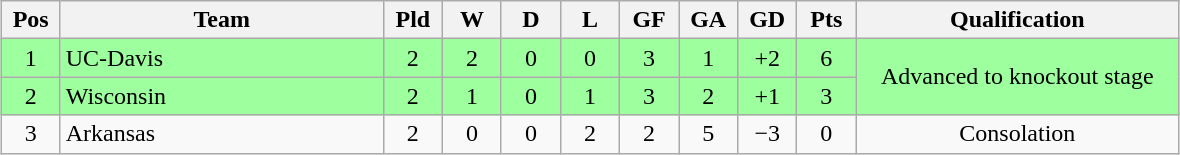<table class="wikitable" style="text-align:center; margin: 1em auto">
<tr>
<th style=width:2em>Pos</th>
<th style=width:13em>Team</th>
<th style=width:2em>Pld</th>
<th style=width:2em>W</th>
<th style=width:2em>D</th>
<th style=width:2em>L</th>
<th style=width:2em>GF</th>
<th style=width:2em>GA</th>
<th style=width:2em>GD</th>
<th style=width:2em>Pts</th>
<th style=width:13em>Qualification</th>
</tr>
<tr bgcolor="#9eff9e">
<td>1</td>
<td style="text-align:left">UC-Davis</td>
<td>2</td>
<td>2</td>
<td>0</td>
<td>0</td>
<td>3</td>
<td>1</td>
<td>+2</td>
<td>6</td>
<td rowspan="2">Advanced to knockout stage</td>
</tr>
<tr bgcolor="#9eff9e">
<td>2</td>
<td style="text-align:left">Wisconsin</td>
<td>2</td>
<td>1</td>
<td>0</td>
<td>1</td>
<td>3</td>
<td>2</td>
<td>+1</td>
<td>3</td>
</tr>
<tr>
<td>3</td>
<td style="text-align:left">Arkansas</td>
<td>2</td>
<td>0</td>
<td>0</td>
<td>2</td>
<td>2</td>
<td>5</td>
<td>−3</td>
<td>0</td>
<td>Consolation</td>
</tr>
</table>
